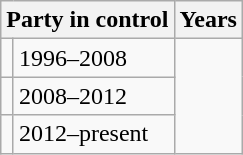<table class="wikitable">
<tr>
<th colspan="2">Party in control</th>
<th>Years</th>
</tr>
<tr>
<td></td>
<td>1996–2008</td>
</tr>
<tr>
<td></td>
<td>2008–2012</td>
</tr>
<tr>
<td></td>
<td>2012–present</td>
</tr>
</table>
